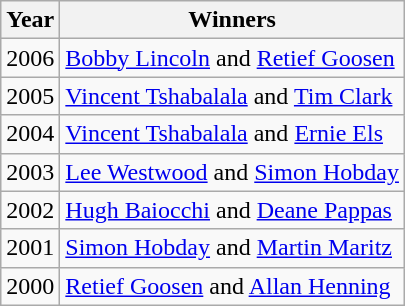<table class=wikitable>
<tr>
<th>Year</th>
<th>Winners</th>
</tr>
<tr>
<td>2006</td>
<td><a href='#'>Bobby Lincoln</a> and <a href='#'>Retief Goosen</a></td>
</tr>
<tr>
<td>2005</td>
<td><a href='#'>Vincent Tshabalala</a> and <a href='#'>Tim Clark</a></td>
</tr>
<tr>
<td>2004</td>
<td><a href='#'>Vincent Tshabalala</a> and <a href='#'>Ernie Els</a></td>
</tr>
<tr>
<td>2003</td>
<td><a href='#'>Lee Westwood</a> and <a href='#'>Simon Hobday</a></td>
</tr>
<tr>
<td>2002</td>
<td><a href='#'>Hugh Baiocchi</a> and <a href='#'>Deane Pappas</a></td>
</tr>
<tr>
<td>2001</td>
<td><a href='#'>Simon Hobday</a> and <a href='#'>Martin Maritz</a></td>
</tr>
<tr>
<td>2000</td>
<td><a href='#'>Retief Goosen</a> and <a href='#'>Allan Henning</a></td>
</tr>
</table>
